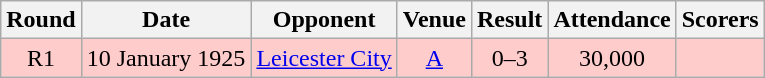<table class="wikitable" style="font-size:100%; text-align:center">
<tr>
<th>Round</th>
<th>Date</th>
<th>Opponent</th>
<th>Venue</th>
<th>Result</th>
<th>Attendance</th>
<th>Scorers</th>
</tr>
<tr style="background-color: #FFCCCC;">
<td>R1</td>
<td>10 January 1925</td>
<td><a href='#'>Leicester City</a></td>
<td><a href='#'>A</a></td>
<td>0–3</td>
<td>30,000</td>
<td></td>
</tr>
</table>
